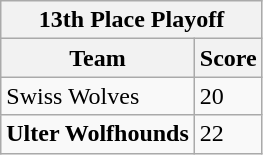<table class="wikitable">
<tr>
<th colspan="2">13th Place Playoff</th>
</tr>
<tr>
<th>Team</th>
<th>Score</th>
</tr>
<tr>
<td>Swiss Wolves</td>
<td>20</td>
</tr>
<tr>
<td><strong>Ulter Wolfhounds</strong></td>
<td>22</td>
</tr>
</table>
